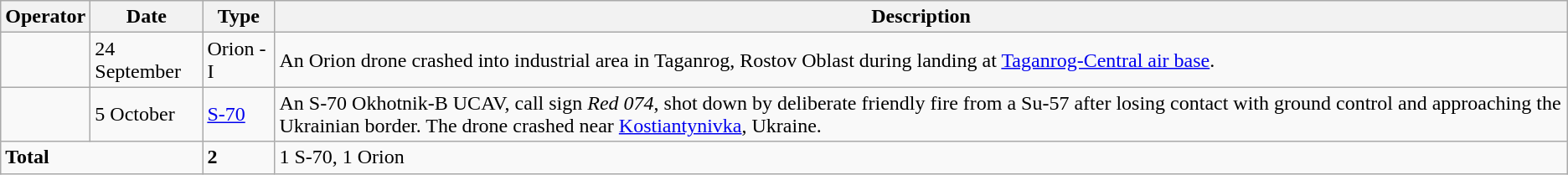<table class="wikitable">
<tr>
<th>Operator</th>
<th>Date</th>
<th>Type</th>
<th>Description</th>
</tr>
<tr>
<td></td>
<td>24 September</td>
<td>Orion - I</td>
<td>An Orion drone crashed into industrial area in Taganrog, Rostov Oblast during landing at <a href='#'>Taganrog-Central air base</a>.</td>
</tr>
<tr>
<td></td>
<td>5 October</td>
<td><a href='#'>S-70</a></td>
<td>An S-70 Okhotnik-B UCAV, call sign <em>Red 074</em>, shot down by deliberate friendly fire from a Su-57 after losing contact with ground control and approaching the Ukrainian border. The drone crashed near <a href='#'>Kostiantynivka</a>, Ukraine.</td>
</tr>
<tr>
<td colspan="2"><strong>Total</strong></td>
<td><strong>2</strong></td>
<td>1 S-70, 1 Orion</td>
</tr>
</table>
